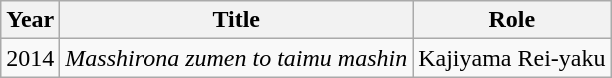<table class="wikitable">
<tr>
<th>Year</th>
<th>Title</th>
<th>Role</th>
</tr>
<tr>
<td>2014</td>
<td><em>Masshirona zumen to taimu mashin</em></td>
<td>Kajiyama Rei-yaku</td>
</tr>
</table>
